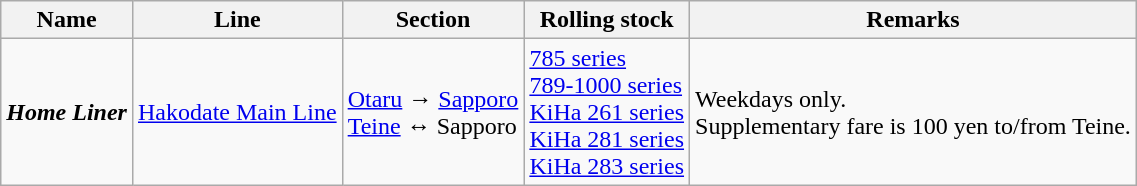<table class="wikitable">
<tr>
<th>Name</th>
<th>Line</th>
<th>Section</th>
<th>Rolling stock</th>
<th>Remarks</th>
</tr>
<tr>
<td><strong><em>Home Liner</em></strong></td>
<td><a href='#'>Hakodate Main Line</a></td>
<td><a href='#'>Otaru</a> → <a href='#'>Sapporo</a><br><a href='#'>Teine</a> ↔ Sapporo</td>
<td><a href='#'>785 series</a><br><a href='#'>789-1000 series</a><br><a href='#'>KiHa 261 series</a><br><a href='#'>KiHa 281 series</a><br><a href='#'>KiHa 283 series</a></td>
<td>Weekdays only.<br>Supplementary fare is 100 yen to/from Teine.</td>
</tr>
</table>
